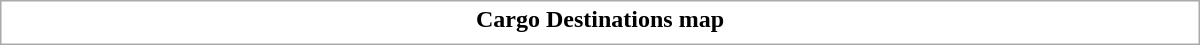<table class="collapsible collapsed" style="border:1px #aaa solid; width:50em; margin:0.2em auto">
<tr>
<th>Cargo Destinations map</th>
</tr>
<tr>
<td></td>
</tr>
</table>
